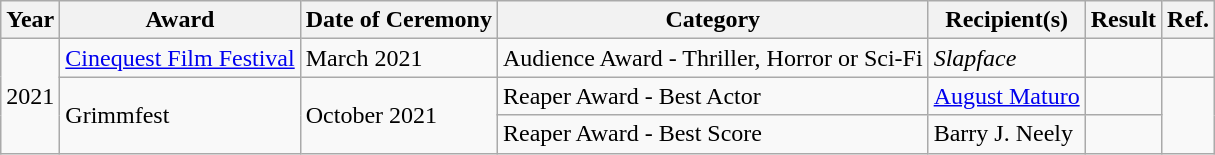<table class="wikitable sortable">
<tr>
<th>Year</th>
<th>Award</th>
<th>Date of Ceremony</th>
<th>Category</th>
<th>Recipient(s)</th>
<th>Result</th>
<th>Ref.</th>
</tr>
<tr>
<td rowspan="3">2021</td>
<td><a href='#'>Cinequest Film Festival</a></td>
<td>March 2021</td>
<td>Audience Award - Thriller, Horror or Sci-Fi</td>
<td><em>Slapface</em></td>
<td></td>
<td></td>
</tr>
<tr>
<td rowspan="2">Grimmfest</td>
<td rowspan="2">October 2021</td>
<td>Reaper Award - Best Actor</td>
<td><a href='#'>August Maturo</a></td>
<td></td>
<td rowspan="2"></td>
</tr>
<tr>
<td>Reaper Award - Best Score</td>
<td>Barry J. Neely</td>
<td></td>
</tr>
</table>
